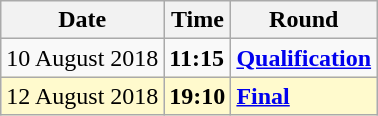<table class="wikitable">
<tr>
<th>Date</th>
<th>Time</th>
<th>Round</th>
</tr>
<tr>
<td>10 August 2018</td>
<td><strong>11:15</strong></td>
<td><strong><a href='#'>Qualification</a></strong></td>
</tr>
<tr style=background:lemonchiffon>
<td>12 August 2018</td>
<td><strong>19:10</strong></td>
<td><strong><a href='#'>Final</a></strong></td>
</tr>
</table>
